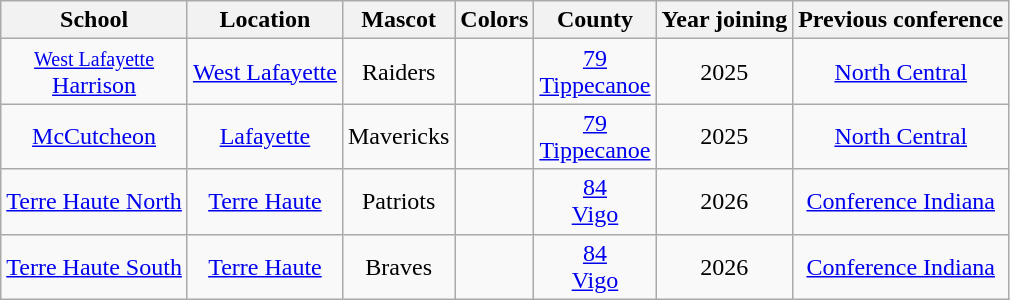<table class="wikitable" style="text-align:center;">
<tr>
<th>School</th>
<th>Location</th>
<th>Mascot</th>
<th>Colors</th>
<th>County</th>
<th>Year joining</th>
<th>Previous conference</th>
</tr>
<tr>
<td><a href='#'><small>West Lafayette</small> <br> Harrison</a></td>
<td><a href='#'>West Lafayette</a></td>
<td>Raiders</td>
<td> </td>
<td><a href='#'>79<br> Tippecanoe</a></td>
<td>2025</td>
<td><a href='#'>North Central</a></td>
</tr>
<tr>
<td><a href='#'>McCutcheon</a></td>
<td><a href='#'>Lafayette</a></td>
<td>Mavericks</td>
<td> </td>
<td><a href='#'>79<br> Tippecanoe</a></td>
<td>2025</td>
<td><a href='#'>North Central</a></td>
</tr>
<tr>
<td><a href='#'>Terre Haute North</a></td>
<td><a href='#'>Terre Haute</a></td>
<td>Patriots</td>
<td>  </td>
<td><a href='#'>84 <br> Vigo</a></td>
<td>2026</td>
<td><a href='#'>Conference Indiana</a></td>
</tr>
<tr>
<td><a href='#'>Terre Haute South</a></td>
<td><a href='#'>Terre Haute</a></td>
<td>Braves</td>
<td>  </td>
<td><a href='#'>84 <br> Vigo</a></td>
<td>2026</td>
<td><a href='#'>Conference Indiana</a></td>
</tr>
</table>
